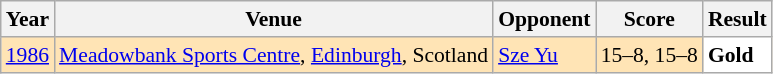<table class="sortable wikitable" style="font-size: 90%;">
<tr>
<th>Year</th>
<th>Venue</th>
<th>Opponent</th>
<th>Score</th>
<th>Result</th>
</tr>
<tr style="background:#FFE4B5">
<td align="center"><a href='#'>1986</a></td>
<td align="left"><a href='#'>Meadowbank Sports Centre</a>, <a href='#'>Edinburgh</a>, Scotland</td>
<td align="left"> <a href='#'>Sze Yu</a></td>
<td align="left">15–8, 15–8</td>
<td style="text-align:left; background:white"> <strong>Gold</strong></td>
</tr>
</table>
